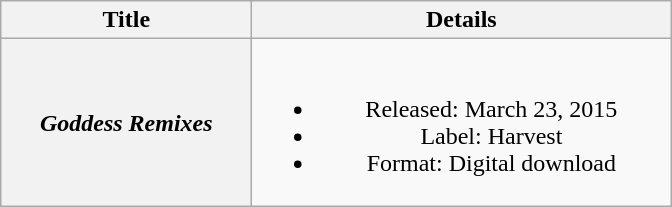<table class="wikitable plainrowheaders" style="text-align:center">
<tr>
<th scope="col" style="width:10em;">Title</th>
<th scope="col" style="width:17em;">Details</th>
</tr>
<tr>
<th scope="row"><em>Goddess Remixes</em></th>
<td><br><ul><li>Released: March 23, 2015</li><li>Label: Harvest</li><li>Format: Digital download</li></ul></td>
</tr>
</table>
